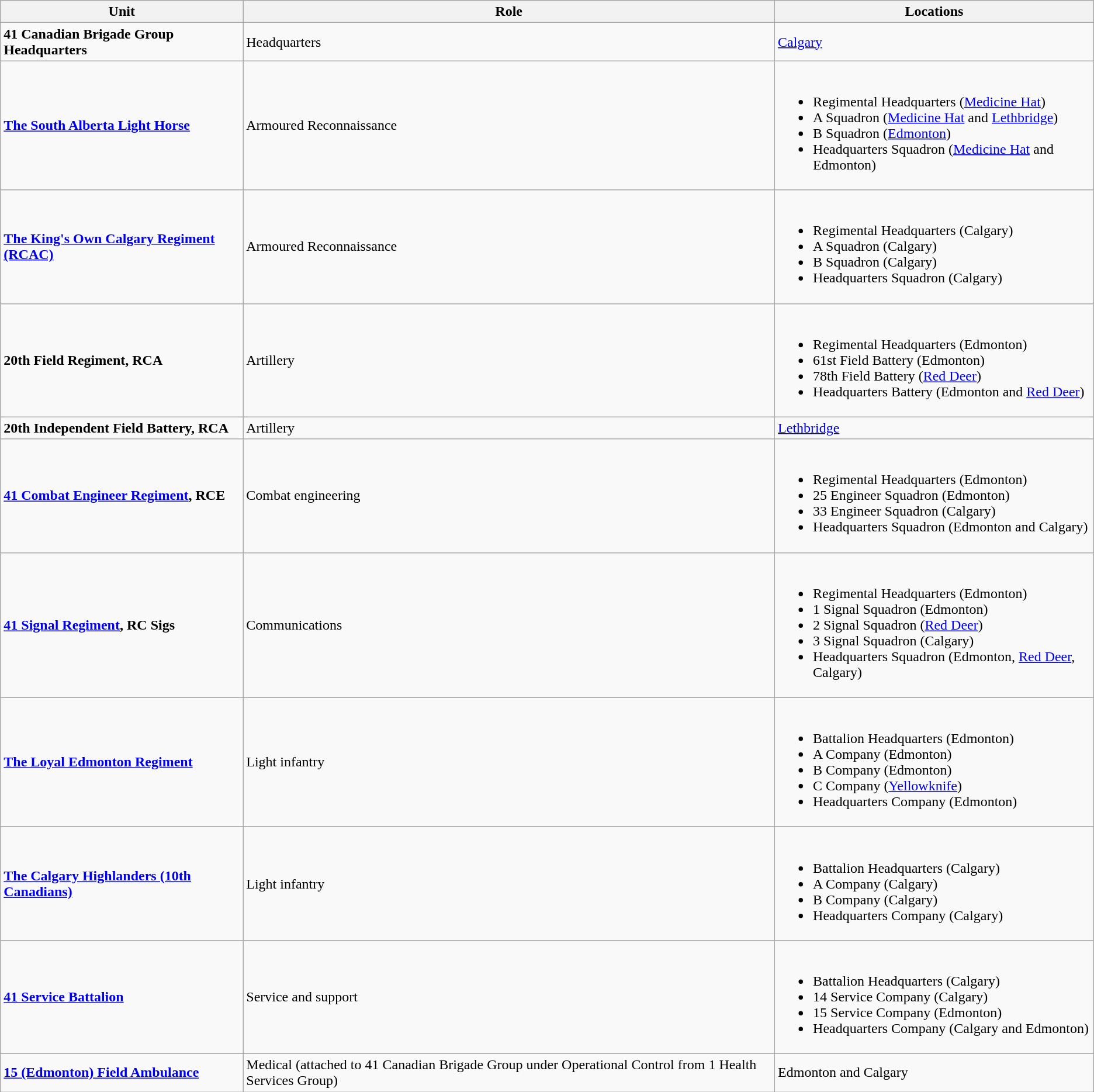<table class="wikitable">
<tr>
<th>Unit</th>
<th>Role</th>
<th>Locations</th>
</tr>
<tr>
<td><strong>41 Canadian Brigade Group Headquarters</strong></td>
<td>Headquarters</td>
<td><a href='#'>Calgary</a></td>
</tr>
<tr>
<td><strong><a href='#'>The South Alberta Light Horse</a></strong></td>
<td>Armoured Reconnaissance</td>
<td><br><ul><li>Regimental Headquarters (<a href='#'>Medicine Hat</a>)</li><li>A Squadron (<a href='#'>Medicine Hat</a> and <a href='#'>Lethbridge</a>)</li><li>B Squadron (<a href='#'>Edmonton</a>)</li><li>Headquarters Squadron (<a href='#'>Medicine Hat</a> and Edmonton)</li></ul></td>
</tr>
<tr>
<td><strong><a href='#'>The King's Own Calgary Regiment (RCAC)</a></strong></td>
<td>Armoured Reconnaissance</td>
<td><br><ul><li>Regimental Headquarters (Calgary)</li><li>A Squadron (Calgary)</li><li>B Squadron (Calgary)</li><li>Headquarters Squadron (Calgary)</li></ul></td>
</tr>
<tr>
<td><strong>20th Field Regiment, RCA</strong></td>
<td>Artillery</td>
<td><br><ul><li>Regimental Headquarters (Edmonton)</li><li>61st Field Battery (Edmonton)</li><li>78th Field Battery (<a href='#'>Red Deer</a>)</li><li>Headquarters Battery (Edmonton and <a href='#'>Red Deer</a>)</li></ul></td>
</tr>
<tr>
<td><strong>20th Independent Field Battery, RCA</strong></td>
<td>Artillery</td>
<td><a href='#'>Lethbridge</a></td>
</tr>
<tr>
<td><strong><a href='#'>41 Combat Engineer Regiment</a>, RCE</strong></td>
<td>Combat engineering</td>
<td><br><ul><li>Regimental Headquarters (Edmonton)</li><li>25 Engineer Squadron (Edmonton)</li><li>33 Engineer Squadron (Calgary)</li><li>Headquarters Squadron (Edmonton and Calgary)</li></ul></td>
</tr>
<tr>
<td><strong><a href='#'>41 Signal Regiment</a>, RC Sigs</strong></td>
<td>Communications</td>
<td><br><ul><li>Regimental Headquarters (Edmonton)</li><li>1 Signal Squadron (Edmonton)</li><li>2 Signal Squadron (<a href='#'>Red Deer</a>)</li><li>3 Signal Squadron (Calgary)</li><li>Headquarters Squadron (Edmonton, <a href='#'>Red Deer</a>, Calgary)</li></ul></td>
</tr>
<tr>
<td><strong><a href='#'>The Loyal Edmonton Regiment</a></strong></td>
<td>Light infantry</td>
<td><br><ul><li>Battalion Headquarters (Edmonton)</li><li>A Company (Edmonton)</li><li>B Company (Edmonton)</li><li>C Company (<a href='#'>Yellowknife</a>)</li><li>Headquarters Company (Edmonton)</li></ul></td>
</tr>
<tr>
<td><strong><a href='#'>The Calgary Highlanders (10th Canadians)</a></strong></td>
<td>Light infantry</td>
<td><br><ul><li>Battalion Headquarters (Calgary)</li><li>A Company (Calgary)</li><li>B Company (Calgary)</li><li>Headquarters Company (Calgary)</li></ul></td>
</tr>
<tr>
<td><strong><a href='#'>41 Service Battalion</a></strong></td>
<td>Service and support</td>
<td><br><ul><li>Battalion Headquarters (Calgary)</li><li>14 Service Company (Calgary)</li><li>15 Service Company (Edmonton)</li><li>Headquarters Company (Calgary and Edmonton)</li></ul></td>
</tr>
<tr>
<td><strong><a href='#'>15 (Edmonton) Field Ambulance</a></strong></td>
<td>Medical (attached to 41 Canadian Brigade Group under Operational Control from 1 Health Services Group)</td>
<td>Edmonton and Calgary</td>
</tr>
</table>
